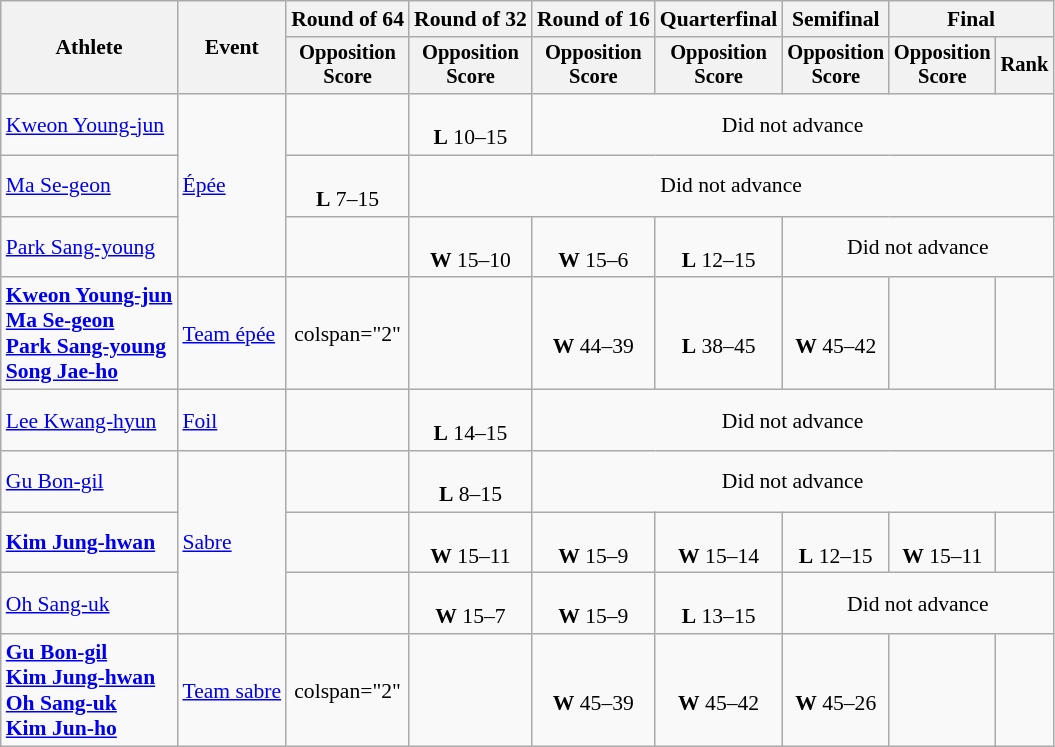<table class="wikitable" style="font-size:90%; text-align:center">
<tr>
<th rowspan="2">Athlete</th>
<th rowspan="2">Event</th>
<th>Round of 64</th>
<th>Round of 32</th>
<th>Round of 16</th>
<th>Quarterfinal</th>
<th>Semifinal</th>
<th colspan="2">Final</th>
</tr>
<tr style="font-size:95%">
<th>Opposition<br>Score</th>
<th>Opposition<br>Score</th>
<th>Opposition<br>Score</th>
<th>Opposition<br>Score</th>
<th>Opposition<br>Score</th>
<th>Opposition<br>Score</th>
<th>Rank</th>
</tr>
<tr>
<td style="text-align:left"><a href='#'>Kweon Young-jun</a></td>
<td rowspan="3" style="text-align:left"><a href='#'>Épée</a></td>
<td></td>
<td><br><strong>L</strong> 10–15</td>
<td colspan="5">Did not advance</td>
</tr>
<tr>
<td style="text-align:left"><a href='#'>Ma Se-geon</a></td>
<td><br><strong>L</strong> 7–15</td>
<td colspan="7">Did not advance</td>
</tr>
<tr>
<td style="text-align:left"><a href='#'>Park Sang-young</a></td>
<td></td>
<td><br><strong>W</strong> 15–10</td>
<td><br><strong>W</strong> 15–6</td>
<td><br><strong>L</strong> 12–15</td>
<td colspan="3">Did not advance</td>
</tr>
<tr>
<td style="text-align:left"><strong><a href='#'>Kweon Young-jun</a></strong><br><strong><a href='#'>Ma Se-geon</a></strong><br><strong><a href='#'>Park Sang-young</a></strong><br><strong><a href='#'>Song Jae-ho</a></strong></td>
<td style="text-align:left"><a href='#'>Team épée</a></td>
<td>colspan="2" </td>
<td></td>
<td><br><strong>W</strong> 44–39</td>
<td><br><strong>L</strong> 38–45</td>
<td><br><strong>W</strong> 45–42</td>
<td></td>
</tr>
<tr>
<td style="text-align:left"><a href='#'>Lee Kwang-hyun</a></td>
<td style="text-align:left"><a href='#'>Foil</a></td>
<td></td>
<td><br><strong>L</strong> 14–15</td>
<td colspan="5">Did not advance</td>
</tr>
<tr>
<td style="text-align:left"><a href='#'>Gu Bon-gil</a></td>
<td rowspan="3" style="text-align:left"><a href='#'>Sabre</a></td>
<td></td>
<td><br><strong>L</strong> 8–15</td>
<td colspan="5">Did not advance</td>
</tr>
<tr>
<td style="text-align:left"><strong><a href='#'>Kim Jung-hwan</a></strong></td>
<td></td>
<td><br><strong>W</strong> 15–11</td>
<td><br><strong>W</strong> 15–9</td>
<td><br><strong>W</strong> 15–14</td>
<td><br><strong>L</strong> 12–15</td>
<td><br><strong>W</strong> 15–11</td>
<td></td>
</tr>
<tr>
<td style="text-align:left"><a href='#'>Oh Sang-uk</a></td>
<td></td>
<td><br><strong>W</strong> 15–7</td>
<td><br><strong>W</strong> 15–9</td>
<td><br><strong>L</strong> 13–15</td>
<td colspan="3">Did not advance</td>
</tr>
<tr>
<td style="text-align:left"><strong><a href='#'>Gu Bon-gil</a><br><a href='#'>Kim Jung-hwan</a><br><a href='#'>Oh Sang-uk</a><br><a href='#'>Kim Jun-ho</a></strong></td>
<td style="text-align:left"><a href='#'>Team sabre</a></td>
<td>colspan="2" </td>
<td></td>
<td><br><strong>W</strong> 45–39</td>
<td><br><strong>W</strong> 45–42</td>
<td><br><strong>W</strong> 45–26</td>
<td></td>
</tr>
</table>
